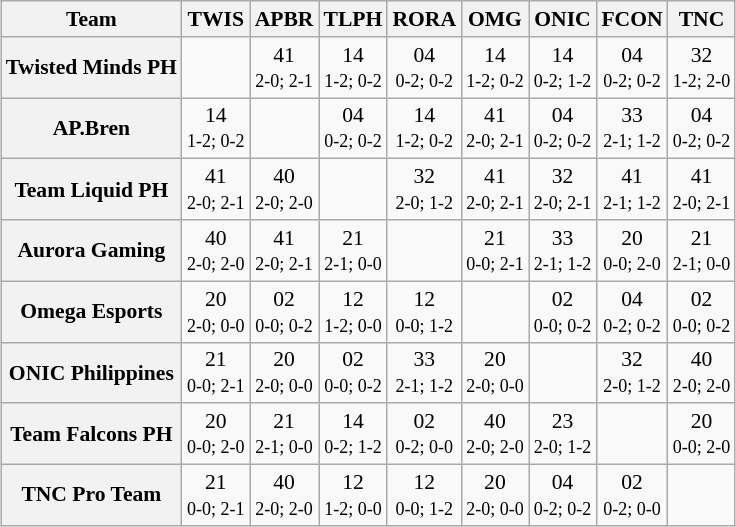<table class="wikitable" style="margin-left:auto; margin-right:auto; font-size:90%;">
<tr>
<th>Team</th>
<th>TWIS</th>
<th>APBR</th>
<th>TLPH</th>
<th>RORA</th>
<th>OMG</th>
<th>ONIC</th>
<th>FCON</th>
<th>TNC</th>
</tr>
<tr>
<th>Twisted Minds PH</th>
<td></td>
<td style="text-align:center;">41 <br><small>2-0; 2-1</small></td>
<td style="text-align:center;">14 <br><small>1-2; 0-2</small></td>
<td style="text-align:center;">04 <br><small>0-2; 0-2</small></td>
<td style="text-align:center;">14 <br><small>1-2; 0-2</small></td>
<td style="text-align:center;">14 <br><small>0-2; 1-2</small></td>
<td style="text-align:center;">04 <br><small>0-2; 0-2</small></td>
<td style="text-align:center;">32 <br><small>1-2; 2-0</small></td>
</tr>
<tr>
<th>AP.Bren</th>
<td style="text-align:center;">14 <br><small>1-2; 0-2</small></td>
<td></td>
<td style="text-align:center;">04 <br><small>0-2; 0-2</small></td>
<td style="text-align:center;">14 <br><small>1-2; 0-2</small></td>
<td style="text-align:center;">41 <br><small>2-0; 2-1</small></td>
<td style="text-align:center;">04 <br><small>0-2; 0-2</small></td>
<td style="text-align:center;">33 <br><small>2-1; 1-2</small></td>
<td style="text-align:center;">04 <br><small>0-2; 0-2</small></td>
</tr>
<tr>
<th>Team Liquid PH</th>
<td style="text-align:center;">41 <br><small>2-0; 2-1</small></td>
<td style="text-align:center;">40 <br><small>2-0; 2-0</small></td>
<td></td>
<td style="text-align:center;">32 <br><small>2-0; 1-2</small></td>
<td style="text-align:center;">41 <br><small>2-0; 2-1</small></td>
<td style="text-align:center;">32 <br><small>2-0; 2-1</small></td>
<td style="text-align:center;">41 <br><small>2-1; 1-2</small></td>
<td style="text-align:center;">41 <br><small>2-0; 2-1</small></td>
</tr>
<tr>
<th>Aurora Gaming</th>
<td style="text-align:center;">40 <br><small>2-0; 2-0</small></td>
<td style="text-align:center;">41 <br><small>2-0; 2-1</small></td>
<td style="text-align:center;">21 <br><small>2-1; 0-0</small></td>
<td></td>
<td style="text-align:center;">21 <br><small>0-0; 2-1</small></td>
<td style="text-align:center;">33 <br><small>2-1; 1-2</small></td>
<td style="text-align:center;">20 <br><small>0-0; 2-0</small></td>
<td style="text-align:center;">21 <br><small>2-1; 0-0</small></td>
</tr>
<tr>
<th>Omega Esports</th>
<td style="text-align:center;">20 <br><small>2-0; 0-0</small></td>
<td style="text-align:center;">02 <br><small>0-0; 0-2</small></td>
<td style="text-align:center;">12 <br><small>1-2; 0-0</small></td>
<td style="text-align:center;">12 <br><small>0-0; 1-2</small></td>
<td></td>
<td style="text-align:center;">02 <br><small>0-0; 0-2</small></td>
<td style="text-align:center;">04 <br><small>0-2; 0-2</small></td>
<td style="text-align:center;">02 <br><small>0-0; 0-2</small></td>
</tr>
<tr>
<th>ONIC Philippines</th>
<td style="text-align:center;">21 <br><small>0-0; 2-1</small></td>
<td style="text-align:center;">20 <br><small>2-0; 0-0</small></td>
<td style="text-align:center;">02 <br><small>0-0; 0-2</small></td>
<td style="text-align:center;">33 <br><small>2-1; 1-2</small></td>
<td style="text-align:center;">20 <br><small>2-0; 0-0</small></td>
<td></td>
<td style="text-align:center;">32 <br><small>2-0; 1-2</small></td>
<td style="text-align:center;">40 <br><small>2-0; 2-0</small></td>
</tr>
<tr>
<th>Team Falcons PH</th>
<td style="text-align:center;">20 <br><small>0-0; 2-0</small></td>
<td style="text-align:center;">21 <br><small>2-1; 0-0</small></td>
<td style="text-align:center;">14 <br><small>0-2; 1-2</small></td>
<td style="text-align:center;">02 <br><small>0-2; 0-0</small></td>
<td style="text-align:center;">40 <br><small>2-0; 2-0</small></td>
<td style="text-align:center;">23 <br><small>2-0; 1-2</small></td>
<td></td>
<td style="text-align:center;">20 <br><small>0-0; 2-0</small></td>
</tr>
<tr>
<th>TNC Pro Team</th>
<td style="text-align:center;">21 <br><small>0-0; 2-1</small></td>
<td style="text-align:center;">40 <br><small>2-0; 2-0</small></td>
<td style="text-align:center;">12 <br><small>1-2; 0-0</small></td>
<td style="text-align:center;">12 <br><small>0-0; 1-2</small></td>
<td style="text-align:center;">20 <br><small>2-0; 0-0</small></td>
<td style="text-align:center;">04 <br><small>0-2; 0-2</small></td>
<td style="text-align:center;">02 <br><small>0-2; 0-0</small></td>
<td></td>
</tr>
</table>
